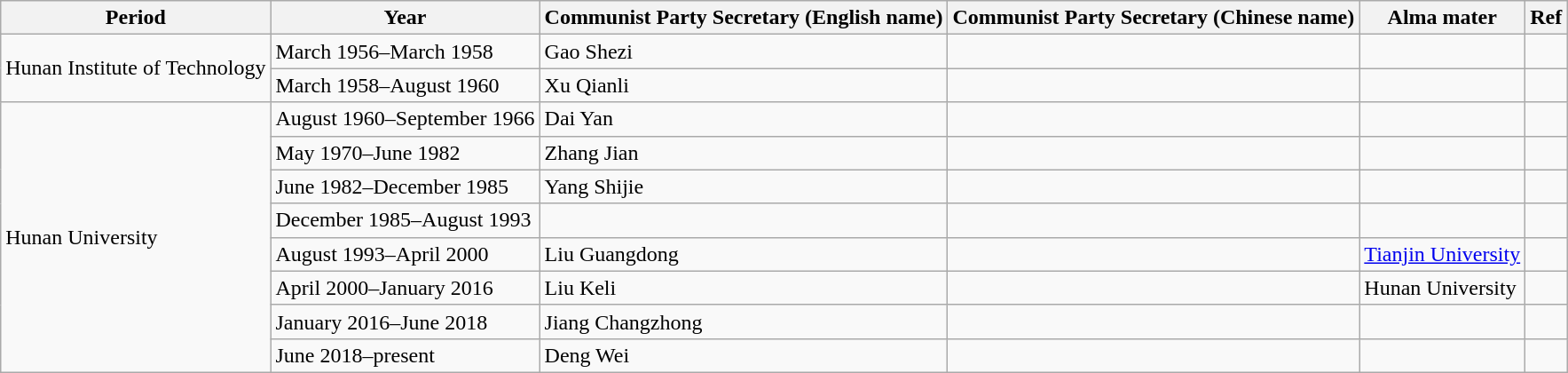<table class="wikitable">
<tr>
<th>Period</th>
<th>Year</th>
<th>Communist Party Secretary (English name)</th>
<th>Communist Party Secretary (Chinese name)</th>
<th>Alma mater</th>
<th>Ref</th>
</tr>
<tr>
<td rowspan="2">Hunan Institute of Technology</td>
<td>March 1956–March 1958</td>
<td>Gao Shezi</td>
<td></td>
<td></td>
<td></td>
</tr>
<tr>
<td>March 1958–August 1960</td>
<td>Xu Qianli</td>
<td></td>
<td></td>
<td></td>
</tr>
<tr>
<td rowspan="8">Hunan University</td>
<td>August 1960–September 1966</td>
<td>Dai Yan</td>
<td></td>
<td></td>
<td></td>
</tr>
<tr>
<td>May 1970–June 1982</td>
<td>Zhang Jian</td>
<td></td>
<td></td>
<td></td>
</tr>
<tr>
<td>June 1982–December 1985</td>
<td>Yang Shijie</td>
<td></td>
<td></td>
<td></td>
</tr>
<tr>
<td>December 1985–August 1993</td>
<td></td>
<td></td>
<td></td>
<td></td>
</tr>
<tr>
<td>August 1993–April 2000</td>
<td>Liu Guangdong</td>
<td></td>
<td><a href='#'>Tianjin University</a></td>
<td></td>
</tr>
<tr>
<td>April 2000–January 2016</td>
<td>Liu Keli</td>
<td></td>
<td>Hunan University</td>
<td></td>
</tr>
<tr>
<td>January 2016–June 2018</td>
<td>Jiang Changzhong</td>
<td></td>
<td></td>
<td></td>
</tr>
<tr>
<td>June 2018–present</td>
<td>Deng Wei</td>
<td></td>
<td></td>
<td></td>
</tr>
</table>
